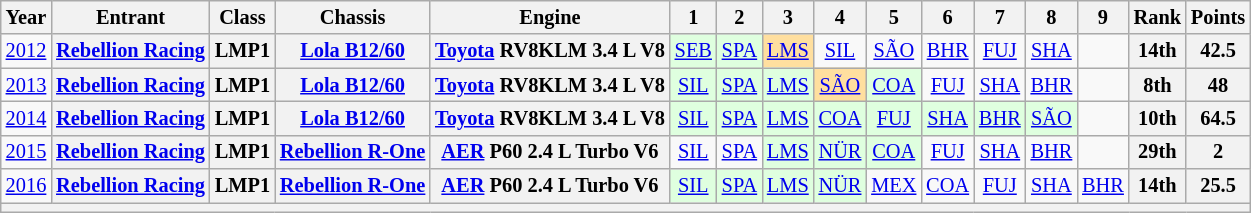<table class="wikitable" style="text-align:center; font-size:85%">
<tr>
<th>Year</th>
<th>Entrant</th>
<th>Class</th>
<th>Chassis</th>
<th>Engine</th>
<th>1</th>
<th>2</th>
<th>3</th>
<th>4</th>
<th>5</th>
<th>6</th>
<th>7</th>
<th>8</th>
<th>9</th>
<th>Rank</th>
<th>Points</th>
</tr>
<tr>
<td><a href='#'>2012</a></td>
<th nowrap><a href='#'>Rebellion Racing</a></th>
<th>LMP1</th>
<th nowrap><a href='#'>Lola B12/60</a></th>
<th nowrap><a href='#'>Toyota</a> RV8KLM 3.4 L V8</th>
<td style="background:#DFFFDF;"><a href='#'>SEB</a><br></td>
<td style="background:#DFFFDF;"><a href='#'>SPA</a><br></td>
<td style="background:#FFDF9F;"><a href='#'>LMS</a><br></td>
<td><a href='#'>SIL</a></td>
<td><a href='#'>SÃO</a></td>
<td><a href='#'>BHR</a></td>
<td><a href='#'>FUJ</a></td>
<td><a href='#'>SHA</a></td>
<td></td>
<th>14th</th>
<th>42.5</th>
</tr>
<tr>
<td><a href='#'>2013</a></td>
<th nowrap><a href='#'>Rebellion Racing</a></th>
<th>LMP1</th>
<th nowrap><a href='#'>Lola B12/60</a></th>
<th nowrap><a href='#'>Toyota</a> RV8KLM 3.4 L V8</th>
<td style="background:#DFFFDF;"><a href='#'>SIL</a><br></td>
<td style="background:#DFFFDF;"><a href='#'>SPA</a><br></td>
<td style="background:#DFFFDF;"><a href='#'>LMS</a><br></td>
<td style="background:#FFDF9F;"><a href='#'>SÃO</a><br></td>
<td style="background:#DFFFDF;"><a href='#'>COA</a><br></td>
<td><a href='#'>FUJ</a></td>
<td><a href='#'>SHA</a></td>
<td><a href='#'>BHR</a></td>
<td></td>
<th>8th</th>
<th>48</th>
</tr>
<tr>
<td><a href='#'>2014</a></td>
<th nowrap><a href='#'>Rebellion Racing</a></th>
<th>LMP1</th>
<th nowrap><a href='#'>Lola B12/60</a></th>
<th nowrap><a href='#'>Toyota</a> RV8KLM 3.4 L V8</th>
<td style="background:#DFFFDF;"><a href='#'>SIL</a><br></td>
<td style="background:#DFFFDF;"><a href='#'>SPA</a><br></td>
<td style="background:#DFFFDF;"><a href='#'>LMS</a><br></td>
<td style="background:#DFFFDF;"><a href='#'>COA</a><br></td>
<td style="background:#DFFFDF;"><a href='#'>FUJ</a><br></td>
<td style="background:#DFFFDF;"><a href='#'>SHA</a><br></td>
<td style="background:#DFFFDF;"><a href='#'>BHR</a><br></td>
<td style="background:#DFFFDF;"><a href='#'>SÃO</a><br></td>
<td></td>
<th>10th</th>
<th>64.5</th>
</tr>
<tr>
<td><a href='#'>2015</a></td>
<th nowrap><a href='#'>Rebellion Racing</a></th>
<th>LMP1</th>
<th nowrap><a href='#'>Rebellion R-One</a></th>
<th nowrap><a href='#'>AER</a> P60 2.4 L Turbo V6</th>
<td><a href='#'>SIL</a></td>
<td><a href='#'>SPA</a></td>
<td style="background:#DFFFDF;"><a href='#'>LMS</a><br></td>
<td style="background:#DFFFDF;"><a href='#'>NÜR</a><br></td>
<td style="background:#DFFFDF;"><a href='#'>COA</a><br></td>
<td><a href='#'>FUJ</a></td>
<td><a href='#'>SHA</a></td>
<td><a href='#'>BHR</a></td>
<td></td>
<th>29th</th>
<th>2</th>
</tr>
<tr>
<td><a href='#'>2016</a></td>
<th nowrap><a href='#'>Rebellion Racing</a></th>
<th>LMP1</th>
<th nowrap><a href='#'>Rebellion R-One</a></th>
<th nowrap><a href='#'>AER</a> P60 2.4 L Turbo V6</th>
<td style="background:#DFFFDF;"><a href='#'>SIL</a><br></td>
<td style="background:#DFFFDF;"><a href='#'>SPA</a><br></td>
<td style="background:#DFFFDF;"><a href='#'>LMS</a><br></td>
<td style="background:#DFFFDF;"><a href='#'>NÜR</a><br></td>
<td><a href='#'>MEX</a></td>
<td><a href='#'>COA</a></td>
<td><a href='#'>FUJ</a></td>
<td><a href='#'>SHA</a></td>
<td><a href='#'>BHR</a></td>
<th>14th</th>
<th>25.5</th>
</tr>
<tr>
<th colspan="16"></th>
</tr>
</table>
